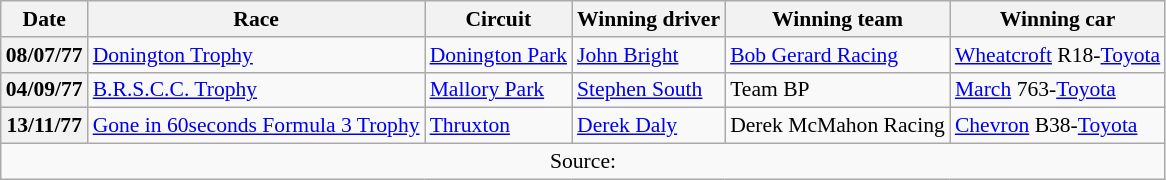<table class="wikitable" style="font-size: 90%;">
<tr>
<th>Date</th>
<th>Race</th>
<th>Circuit</th>
<th>Winning driver</th>
<th>Winning team</th>
<th>Winning car</th>
</tr>
<tr>
<th>08/07/77</th>
<td><a href='#'>Donington Trophy</a></td>
<td> <a href='#'>Donington Park</a></td>
<td> <a href='#'>John Bright</a></td>
<td><a href='#'>Bob Gerard Racing</a></td>
<td><a href='#'>Wheatcroft</a> R18-<a href='#'>Toyota</a></td>
</tr>
<tr>
<th>04/09/77</th>
<td><a href='#'>B.R.S.C.C. Trophy</a></td>
<td> <a href='#'>Mallory Park</a></td>
<td> <a href='#'>Stephen South</a></td>
<td>Team BP</td>
<td><a href='#'>March</a> 763-<a href='#'>Toyota</a></td>
</tr>
<tr>
<th>13/11/77</th>
<td><a href='#'>Gone in 60seconds Formula 3 Trophy</a></td>
<td> <a href='#'>Thruxton</a></td>
<td> <a href='#'>Derek Daly</a></td>
<td>Derek McMahon Racing</td>
<td><a href='#'>Chevron</a> B38-<a href='#'>Toyota</a></td>
</tr>
<tr>
<td colspan=6 align=center>Source:</td>
</tr>
</table>
